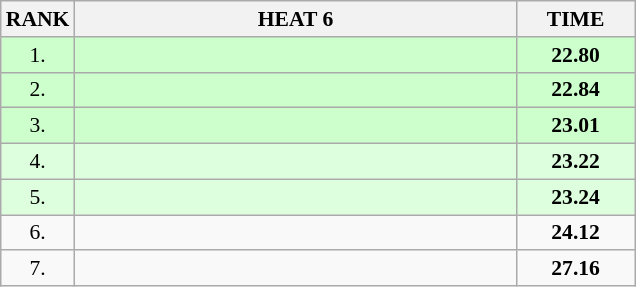<table class="wikitable" style="border-collapse: collapse; font-size: 90%;">
<tr>
<th>RANK</th>
<th style="width: 20em">HEAT 6</th>
<th style="width: 5em">TIME</th>
</tr>
<tr style="background:#ccffcc;">
<td align="center">1.</td>
<td></td>
<td align="center"><strong>22.80</strong></td>
</tr>
<tr style="background:#ccffcc;">
<td align="center">2.</td>
<td></td>
<td align="center"><strong>22.84</strong></td>
</tr>
<tr style="background:#ccffcc;">
<td align="center">3.</td>
<td></td>
<td align="center"><strong>23.01</strong></td>
</tr>
<tr style="background:#ddffdd;">
<td align="center">4.</td>
<td></td>
<td align="center"><strong>23.22</strong></td>
</tr>
<tr style="background:#ddffdd;">
<td align="center">5.</td>
<td></td>
<td align="center"><strong>23.24</strong></td>
</tr>
<tr>
<td align="center">6.</td>
<td></td>
<td align="center"><strong>24.12</strong></td>
</tr>
<tr>
<td align="center">7.</td>
<td></td>
<td align="center"><strong>27.16</strong></td>
</tr>
</table>
